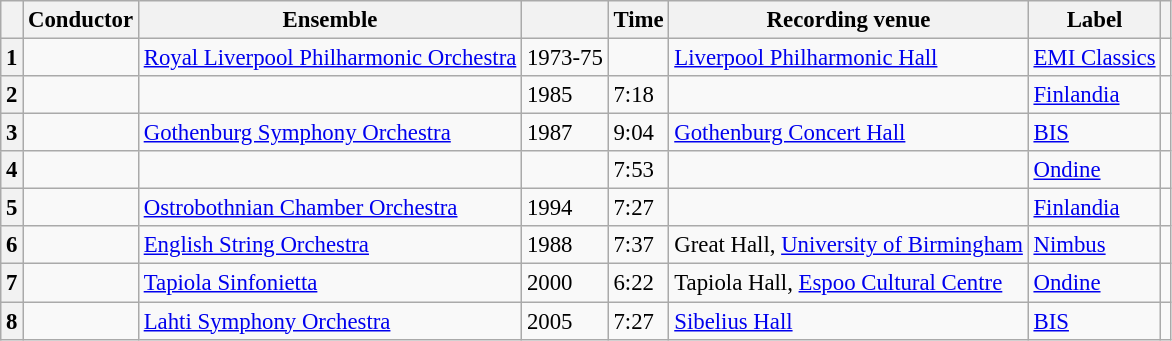<table class="wikitable sortable" style="margin-right:0; font-size:95%">
<tr>
<th scope="col"></th>
<th scope="col">Conductor</th>
<th scope="col">Ensemble</th>
<th scope="col"></th>
<th scope="col">Time</th>
<th scope="col">Recording venue</th>
<th scope="col">Label</th>
<th scope="col"class="unsortable"></th>
</tr>
<tr>
<th scope="row">1</th>
<td></td>
<td><a href='#'>Royal Liverpool Philharmonic Orchestra</a></td>
<td>1973-75</td>
<td></td>
<td><a href='#'>Liverpool Philharmonic Hall</a></td>
<td><a href='#'>EMI Classics</a></td>
<td></td>
</tr>
<tr>
<th scope="row">2</th>
<td></td>
<td></td>
<td>1985</td>
<td>7:18</td>
<td></td>
<td><a href='#'>Finlandia</a></td>
<td></td>
</tr>
<tr>
<th scope="row">3</th>
<td></td>
<td><a href='#'>Gothenburg Symphony Orchestra</a></td>
<td>1987</td>
<td>9:04</td>
<td><a href='#'>Gothenburg Concert Hall</a></td>
<td><a href='#'>BIS</a></td>
<td></td>
</tr>
<tr>
<th scope="row">4</th>
<td></td>
<td></td>
<td></td>
<td>7:53</td>
<td></td>
<td><a href='#'>Ondine</a></td>
<td></td>
</tr>
<tr>
<th scope="row">5</th>
<td></td>
<td><a href='#'>Ostrobothnian Chamber Orchestra</a></td>
<td>1994</td>
<td>7:27</td>
<td></td>
<td><a href='#'>Finlandia</a></td>
<td></td>
</tr>
<tr>
<th scope="row">6</th>
<td></td>
<td><a href='#'>English String Orchestra</a></td>
<td>1988</td>
<td>7:37</td>
<td>Great Hall, <a href='#'>University of Birmingham</a></td>
<td><a href='#'>Nimbus</a></td>
<td></td>
</tr>
<tr>
<th scope="row">7</th>
<td></td>
<td><a href='#'>Tapiola Sinfonietta</a></td>
<td>2000</td>
<td>6:22</td>
<td>Tapiola Hall, <a href='#'>Espoo Cultural Centre</a></td>
<td><a href='#'>Ondine</a></td>
<td></td>
</tr>
<tr>
<th scope="row">8</th>
<td></td>
<td><a href='#'>Lahti Symphony Orchestra</a></td>
<td>2005</td>
<td>7:27</td>
<td><a href='#'>Sibelius Hall</a></td>
<td><a href='#'>BIS</a></td>
<td></td>
</tr>
</table>
